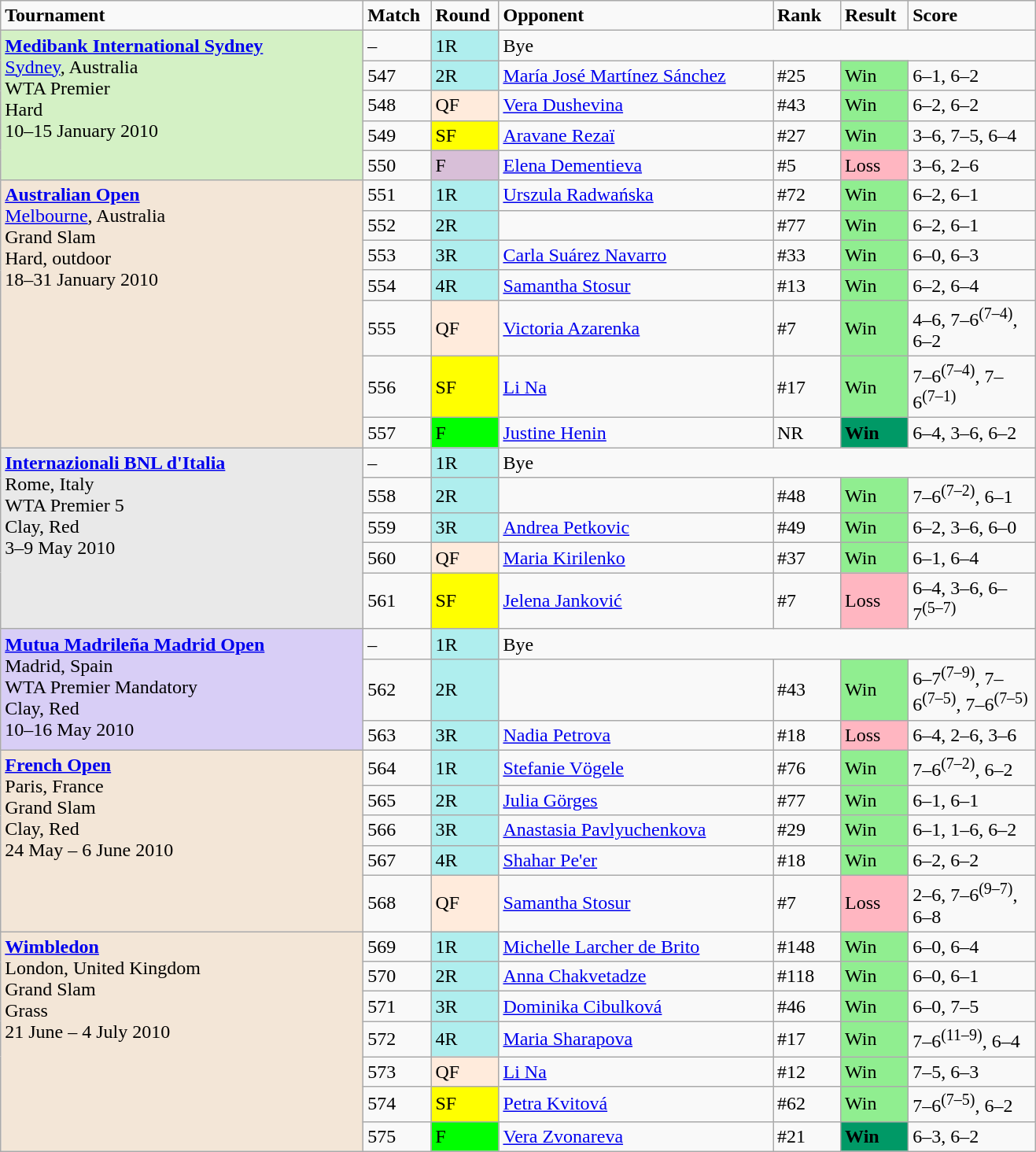<table class="wikitable">
<tr style="font-weight:bold">
<td style="width:300px;">Tournament</td>
<td style="width:50px;">Match</td>
<td style="width:50px;">Round</td>
<td style="width:225px;">Opponent</td>
<td style="width:50px;">Rank</td>
<td style="width:50px;">Result</td>
<td style="width:100px;">Score</td>
</tr>
<tr>
<td rowspan="5" style="background:#d4f1c5; text-align:left; vertical-align:top;"><strong><a href='#'>Medibank International Sydney</a></strong><br> <a href='#'>Sydney</a>, Australia<br>WTA Premier<br>Hard<br>10–15 January 2010</td>
<td>–</td>
<td style="background:#afeeee;">1R</td>
<td colspan=4>Bye</td>
</tr>
<tr>
<td>547</td>
<td style="background:#afeeee;">2R</td>
<td> <a href='#'>María José Martínez Sánchez</a></td>
<td>#25</td>
<td bgcolor=lightgreen>Win</td>
<td>6–1, 6–2</td>
</tr>
<tr>
<td>548</td>
<td style="background:#ffebdc;">QF</td>
<td> <a href='#'>Vera Dushevina</a></td>
<td>#43</td>
<td bgcolor=lightgreen>Win</td>
<td>6–2, 6–2</td>
</tr>
<tr>
<td>549</td>
<td style="background:yellow;">SF</td>
<td> <a href='#'>Aravane Rezaï</a></td>
<td>#27</td>
<td bgcolor=lightgreen>Win</td>
<td>3–6, 7–5, 6–4</td>
</tr>
<tr>
<td>550</td>
<td style="background:thistle;">F</td>
<td> <a href='#'>Elena Dementieva</a></td>
<td>#5</td>
<td bgcolor=lightpink>Loss</td>
<td>3–6, 2–6</td>
</tr>
<tr>
<td rowspan="7" style="background:#f3e6d7; text-align:left; vertical-align:top;"><strong><a href='#'>Australian Open</a></strong><br> <a href='#'>Melbourne</a>, Australia<br>Grand Slam<br>Hard, outdoor<br>18–31 January 2010</td>
<td>551</td>
<td style="background:#afeeee;">1R</td>
<td> <a href='#'>Urszula Radwańska</a></td>
<td>#72</td>
<td bgcolor=lightgreen>Win</td>
<td>6–2, 6–1</td>
</tr>
<tr>
<td>552</td>
<td style="background:#afeeee;">2R</td>
<td></td>
<td>#77</td>
<td bgcolor=lightgreen>Win</td>
<td>6–2, 6–1</td>
</tr>
<tr>
<td>553</td>
<td style="background:#afeeee;">3R</td>
<td> <a href='#'>Carla Suárez Navarro</a></td>
<td>#33</td>
<td bgcolor=lightgreen>Win</td>
<td>6–0, 6–3</td>
</tr>
<tr>
<td>554</td>
<td style="background:#afeeee;">4R</td>
<td> <a href='#'>Samantha Stosur</a></td>
<td>#13</td>
<td bgcolor=lightgreen>Win</td>
<td>6–2, 6–4</td>
</tr>
<tr>
<td>555</td>
<td style="background:#ffebdc;">QF</td>
<td> <a href='#'>Victoria Azarenka</a></td>
<td>#7</td>
<td bgcolor=lightgreen>Win</td>
<td>4–6, 7–6<sup>(7–4)</sup>, 6–2</td>
</tr>
<tr>
<td>556</td>
<td style="background:yellow;">SF</td>
<td> <a href='#'>Li Na</a></td>
<td>#17</td>
<td bgcolor=lightgreen>Win</td>
<td>7–6<sup>(7–4)</sup>, 7–6<sup>(7–1)</sup></td>
</tr>
<tr>
<td>557</td>
<td style="background:lime;">F</td>
<td> <a href='#'>Justine Henin</a></td>
<td>NR</td>
<td bgcolor=#009966><strong>Win</strong></td>
<td>6–4, 3–6, 6–2</td>
</tr>
<tr>
<td rowspan="5"  style="background:#e9e9e9; text-align:left; vertical-align:top;"><strong><a href='#'>Internazionali BNL d'Italia</a></strong> <br> Rome, Italy <br> WTA Premier 5 <br> Clay, Red <br> 3–9 May 2010</td>
<td>–</td>
<td style="background:#afeeee;">1R</td>
<td colspan=4>Bye</td>
</tr>
<tr>
<td>558</td>
<td style="background:#afeeee;">2R</td>
<td></td>
<td>#48</td>
<td bgcolor=lightgreen>Win</td>
<td>7–6<sup>(7–2)</sup>, 6–1</td>
</tr>
<tr>
<td>559</td>
<td style="background:#afeeee;">3R</td>
<td> <a href='#'>Andrea Petkovic</a></td>
<td>#49</td>
<td bgcolor=lightgreen>Win</td>
<td>6–2, 3–6, 6–0</td>
</tr>
<tr>
<td>560</td>
<td style="background:#ffebdc;">QF</td>
<td> <a href='#'>Maria Kirilenko</a></td>
<td>#37</td>
<td bgcolor=lightgreen>Win</td>
<td>6–1, 6–4</td>
</tr>
<tr>
<td>561</td>
<td style="background:yellow;">SF</td>
<td> <a href='#'>Jelena Janković</a></td>
<td>#7</td>
<td bgcolor=lightpink>Loss</td>
<td>6–4, 3–6, 6–7<sup>(5–7)</sup></td>
</tr>
<tr>
<td rowspan="3"  style="background:#d8cef6; text-align:left; vertical-align:top;"><strong><a href='#'>Mutua Madrileña Madrid Open</a></strong> <br> Madrid, Spain <br> WTA Premier Mandatory <br> Clay, Red <br> 10–16 May 2010</td>
<td>–</td>
<td style="background:#afeeee;">1R</td>
<td colspan=4>Bye</td>
</tr>
<tr>
<td>562</td>
<td style="background:#afeeee;">2R</td>
<td></td>
<td>#43</td>
<td bgcolor=lightgreen>Win</td>
<td>6–7<sup>(7–9)</sup>, 7–6<sup>(7–5)</sup>, 7–6<sup>(7–5)</sup></td>
</tr>
<tr>
<td>563</td>
<td style="background:#afeeee;">3R</td>
<td> <a href='#'>Nadia Petrova</a></td>
<td>#18</td>
<td bgcolor=lightpink>Loss</td>
<td>6–4, 2–6, 3–6</td>
</tr>
<tr>
<td rowspan="5"  style="background:#f3e6d7; text-align:left; vertical-align:top;"><strong><a href='#'>French Open</a></strong><br> Paris, France <br>Grand Slam <br> Clay, Red <br> 24 May – 6 June 2010</td>
<td>564</td>
<td style="background:#afeeee;">1R</td>
<td> <a href='#'>Stefanie Vögele</a></td>
<td>#76</td>
<td bgcolor=lightgreen>Win</td>
<td>7–6<sup>(7–2)</sup>, 6–2</td>
</tr>
<tr>
<td>565</td>
<td style="background:#afeeee;">2R</td>
<td> <a href='#'>Julia Görges</a></td>
<td>#77</td>
<td bgcolor=lightgreen>Win</td>
<td>6–1, 6–1</td>
</tr>
<tr>
<td>566</td>
<td style="background:#afeeee;">3R</td>
<td> <a href='#'>Anastasia Pavlyuchenkova</a></td>
<td>#29</td>
<td bgcolor=lightgreen>Win</td>
<td>6–1, 1–6, 6–2</td>
</tr>
<tr>
<td>567</td>
<td style="background:#afeeee;">4R</td>
<td> <a href='#'>Shahar Pe'er</a></td>
<td>#18</td>
<td bgcolor=lightgreen>Win</td>
<td>6–2, 6–2</td>
</tr>
<tr>
<td>568</td>
<td style="background:#ffebdc;">QF</td>
<td> <a href='#'>Samantha Stosur</a></td>
<td>#7</td>
<td bgcolor=lightpink>Loss</td>
<td>2–6, 7–6<sup>(9–7)</sup>, 6–8</td>
</tr>
<tr>
<td rowspan="7"  style="background:#f3e6d7; text-align:left; vertical-align:top;"><strong><a href='#'>Wimbledon</a></strong><br> London, United Kingdom <br>Grand Slam <br> Grass <br> 21 June – 4 July 2010</td>
<td>569</td>
<td style="background:#afeeee;">1R</td>
<td> <a href='#'>Michelle Larcher de Brito</a></td>
<td>#148</td>
<td bgcolor=lightgreen>Win</td>
<td>6–0, 6–4</td>
</tr>
<tr>
<td>570</td>
<td style="background:#afeeee;">2R</td>
<td> <a href='#'>Anna Chakvetadze</a></td>
<td>#118</td>
<td bgcolor=lightgreen>Win</td>
<td>6–0, 6–1</td>
</tr>
<tr>
<td>571</td>
<td style="background:#afeeee;">3R</td>
<td> <a href='#'>Dominika Cibulková</a></td>
<td>#46</td>
<td bgcolor=lightgreen>Win</td>
<td>6–0, 7–5</td>
</tr>
<tr>
<td>572</td>
<td style="background:#afeeee;">4R</td>
<td> <a href='#'>Maria Sharapova</a></td>
<td>#17</td>
<td bgcolor=lightgreen>Win</td>
<td>7–6<sup>(11–9)</sup>, 6–4</td>
</tr>
<tr>
<td>573</td>
<td style="background:#ffebdc;">QF</td>
<td> <a href='#'>Li Na</a></td>
<td>#12</td>
<td bgcolor=lightgreen>Win</td>
<td>7–5, 6–3</td>
</tr>
<tr>
<td>574</td>
<td style="background:yellow;">SF</td>
<td> <a href='#'>Petra Kvitová</a></td>
<td>#62</td>
<td bgcolor=lightgreen>Win</td>
<td>7–6<sup>(7–5)</sup>, 6–2</td>
</tr>
<tr>
<td>575</td>
<td style="background:lime;">F</td>
<td> <a href='#'>Vera Zvonareva</a></td>
<td>#21</td>
<td bgcolor=#009966><strong>Win</strong></td>
<td>6–3, 6–2</td>
</tr>
</table>
